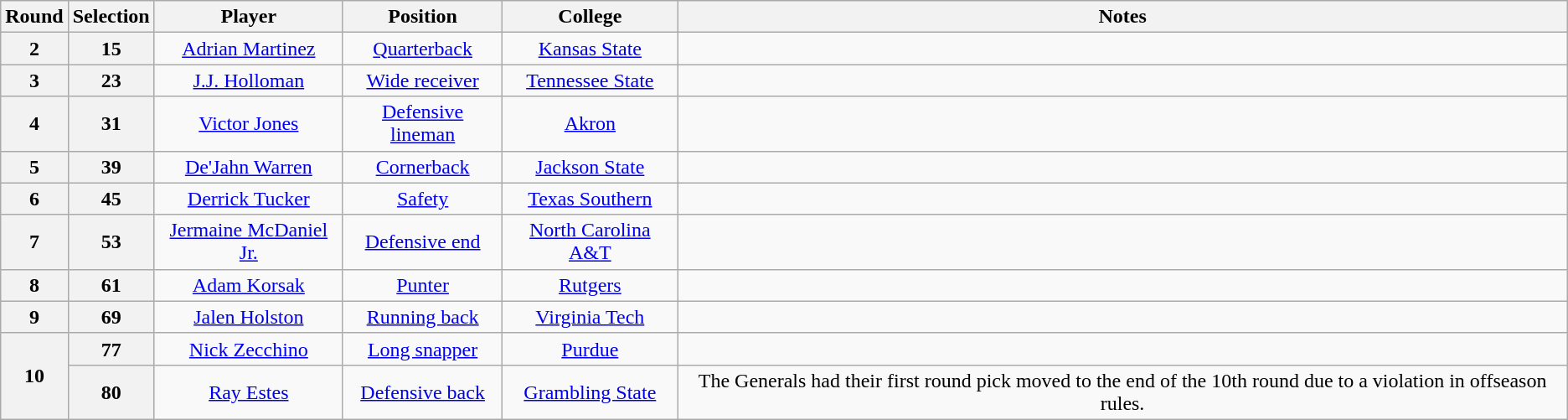<table class="wikitable" style="text-align:center">
<tr>
<th>Round</th>
<th>Selection</th>
<th>Player</th>
<th>Position</th>
<th>College</th>
<th>Notes</th>
</tr>
<tr>
<th>2</th>
<th>15</th>
<td><a href='#'>Adrian Martinez</a></td>
<td><a href='#'>Quarterback</a></td>
<td><a href='#'>Kansas State</a></td>
<td></td>
</tr>
<tr>
<th>3</th>
<th>23</th>
<td><a href='#'>J.J. Holloman</a></td>
<td><a href='#'>Wide receiver</a></td>
<td><a href='#'>Tennessee State</a></td>
<td></td>
</tr>
<tr>
<th>4</th>
<th>31</th>
<td><a href='#'>Victor Jones</a></td>
<td><a href='#'>Defensive lineman</a></td>
<td><a href='#'>Akron</a></td>
<td></td>
</tr>
<tr>
<th>5</th>
<th>39</th>
<td><a href='#'>De'Jahn Warren</a></td>
<td><a href='#'>Cornerback</a></td>
<td><a href='#'>Jackson State</a></td>
<td></td>
</tr>
<tr>
<th>6</th>
<th>45</th>
<td><a href='#'>Derrick Tucker</a></td>
<td><a href='#'>Safety</a></td>
<td><a href='#'>Texas Southern</a></td>
<td></td>
</tr>
<tr>
<th>7</th>
<th>53</th>
<td><a href='#'>Jermaine McDaniel Jr.</a></td>
<td><a href='#'>Defensive end</a></td>
<td><a href='#'>North Carolina A&T</a></td>
<td></td>
</tr>
<tr>
<th>8</th>
<th>61</th>
<td><a href='#'>Adam Korsak</a></td>
<td><a href='#'>Punter</a></td>
<td><a href='#'>Rutgers</a></td>
<td></td>
</tr>
<tr>
<th>9</th>
<th>69</th>
<td><a href='#'>Jalen Holston</a></td>
<td><a href='#'>Running back</a></td>
<td><a href='#'>Virginia Tech</a></td>
<td></td>
</tr>
<tr>
<th rowspan="2">10</th>
<th>77</th>
<td><a href='#'>Nick Zecchino</a></td>
<td><a href='#'>Long snapper</a></td>
<td><a href='#'>Purdue</a></td>
<td></td>
</tr>
<tr>
<th>80</th>
<td><a href='#'>Ray Estes</a></td>
<td><a href='#'>Defensive back</a></td>
<td><a href='#'>Grambling State</a></td>
<td>The Generals had their first round pick moved to the end of the 10th round due to a violation in offseason rules.</td>
</tr>
</table>
